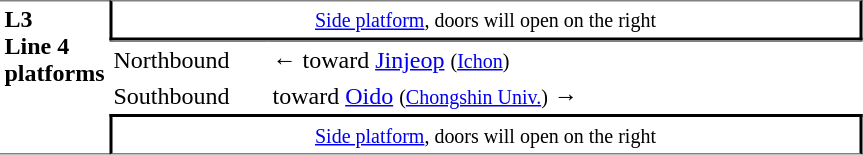<table table border=0 cellspacing=0 cellpadding=3>
<tr>
<td style="border-top:solid 1px gray;border-bottom:solid 1px gray;" width=50 rowspan=10 valign=top><strong>L3<br>Line 4 platforms</strong></td>
<td style="border-top:solid 1px gray;border-right:solid 2px black;border-left:solid 2px black;border-bottom:solid 2px black;text-align:center;" colspan=2><small><a href='#'>Side platform</a>, doors will open on the right</small></td>
</tr>
<tr>
<td style="border-bottom:solid 0px gray;border-top:solid 1px gray;" width=100>Northbound</td>
<td style="border-bottom:solid 0px gray;border-top:solid 1px gray;" width=390>←  toward <a href='#'>Jinjeop</a> <small>(<a href='#'>Ichon</a>)</small></td>
</tr>
<tr>
<td>Southbound</td>
<td>  toward <a href='#'>Oido</a> <small>(<a href='#'>Chongshin Univ.</a>)</small> →</td>
</tr>
<tr>
<td style="border-top:solid 2px black;border-right:solid 2px black;border-left:solid 2px black;border-bottom:solid 1px gray;text-align:center;" colspan=2><small><a href='#'>Side platform</a>, doors will open on the right</small></td>
</tr>
</table>
